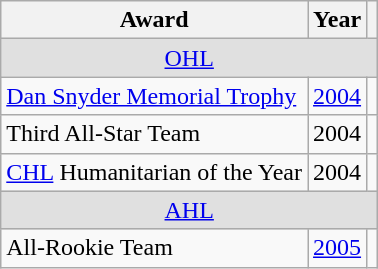<table class="wikitable">
<tr>
<th>Award</th>
<th>Year</th>
<th></th>
</tr>
<tr ALIGN="center" bgcolor="#e0e0e0">
<td colspan="3"><a href='#'>OHL</a></td>
</tr>
<tr>
<td><a href='#'>Dan Snyder Memorial Trophy</a></td>
<td><a href='#'>2004</a></td>
<td></td>
</tr>
<tr>
<td>Third All-Star Team</td>
<td>2004</td>
<td></td>
</tr>
<tr>
<td><a href='#'>CHL</a> Humanitarian of the Year</td>
<td>2004</td>
<td></td>
</tr>
<tr ALIGN="center" bgcolor="#e0e0e0">
<td colspan="3"><a href='#'>AHL</a></td>
</tr>
<tr>
<td>All-Rookie Team</td>
<td><a href='#'>2005</a></td>
<td></td>
</tr>
</table>
